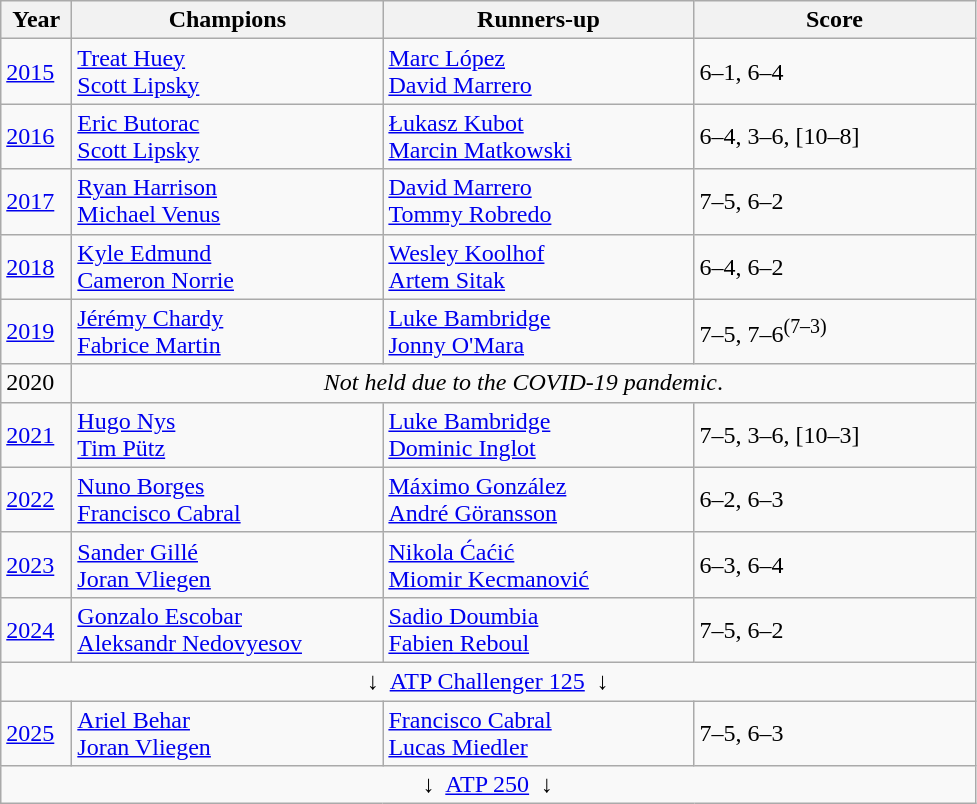<table class="wikitable">
<tr>
<th style="width:40px">Year</th>
<th style="width:200px">Champions</th>
<th style="width:200px">Runners-up</th>
<th style="width:180px" class="unsortable">Score</th>
</tr>
<tr>
<td><a href='#'>2015</a></td>
<td> <a href='#'>Treat Huey</a><br> <a href='#'>Scott Lipsky</a></td>
<td> <a href='#'>Marc López</a><br> <a href='#'>David Marrero</a></td>
<td>6–1, 6–4</td>
</tr>
<tr>
<td><a href='#'>2016</a></td>
<td> <a href='#'>Eric Butorac</a><br> <a href='#'>Scott Lipsky</a></td>
<td> <a href='#'>Łukasz Kubot</a><br> <a href='#'>Marcin Matkowski</a></td>
<td>6–4, 3–6, [10–8]</td>
</tr>
<tr>
<td><a href='#'>2017</a></td>
<td> <a href='#'>Ryan Harrison</a><br> <a href='#'>Michael Venus</a></td>
<td> <a href='#'>David Marrero</a><br> <a href='#'>Tommy Robredo</a></td>
<td>7–5, 6–2</td>
</tr>
<tr>
<td><a href='#'>2018</a></td>
<td> <a href='#'>Kyle Edmund</a><br> <a href='#'>Cameron Norrie</a></td>
<td> <a href='#'>Wesley Koolhof</a><br> <a href='#'>Artem Sitak</a></td>
<td>6–4, 6–2</td>
</tr>
<tr>
<td><a href='#'>2019</a></td>
<td> <a href='#'>Jérémy Chardy</a><br> <a href='#'>Fabrice Martin</a></td>
<td> <a href='#'>Luke Bambridge</a><br> <a href='#'>Jonny O'Mara</a></td>
<td>7–5, 7–6<sup>(7–3)</sup></td>
</tr>
<tr>
<td>2020</td>
<td colspan="3" style="text-align:center;"><em>Not held due to the COVID-19 pandemic</em>.</td>
</tr>
<tr>
<td><a href='#'>2021</a></td>
<td> <a href='#'>Hugo Nys</a><br> <a href='#'>Tim Pütz</a></td>
<td> <a href='#'>Luke Bambridge</a><br> <a href='#'>Dominic Inglot</a></td>
<td>7–5, 3–6, [10–3]</td>
</tr>
<tr>
<td><a href='#'>2022</a></td>
<td> <a href='#'>Nuno Borges</a><br> <a href='#'>Francisco Cabral</a></td>
<td> <a href='#'>Máximo González</a><br> <a href='#'>André Göransson</a></td>
<td>6–2, 6–3</td>
</tr>
<tr>
<td><a href='#'>2023</a></td>
<td> <a href='#'>Sander Gillé</a><br> <a href='#'>Joran Vliegen</a></td>
<td> <a href='#'>Nikola Ćaćić</a><br> <a href='#'>Miomir Kecmanović</a></td>
<td>6–3, 6–4</td>
</tr>
<tr>
<td><a href='#'>2024</a></td>
<td> <a href='#'>Gonzalo Escobar</a><br> <a href='#'>Aleksandr Nedovyesov</a></td>
<td> <a href='#'>Sadio Doumbia</a><br> <a href='#'>Fabien Reboul</a></td>
<td>7–5, 6–2</td>
</tr>
<tr>
<td align=center colspan="4">↓  <a href='#'>ATP Challenger 125</a>  ↓</td>
</tr>
<tr>
<td><a href='#'>2025</a></td>
<td> <a href='#'>Ariel Behar</a><br> <a href='#'>Joran Vliegen</a></td>
<td> <a href='#'>Francisco Cabral</a><br> <a href='#'>Lucas Miedler</a></td>
<td>7–5, 6–3</td>
</tr>
<tr>
<td align=center colspan="4">↓  <a href='#'>ATP 250</a>  ↓</td>
</tr>
</table>
